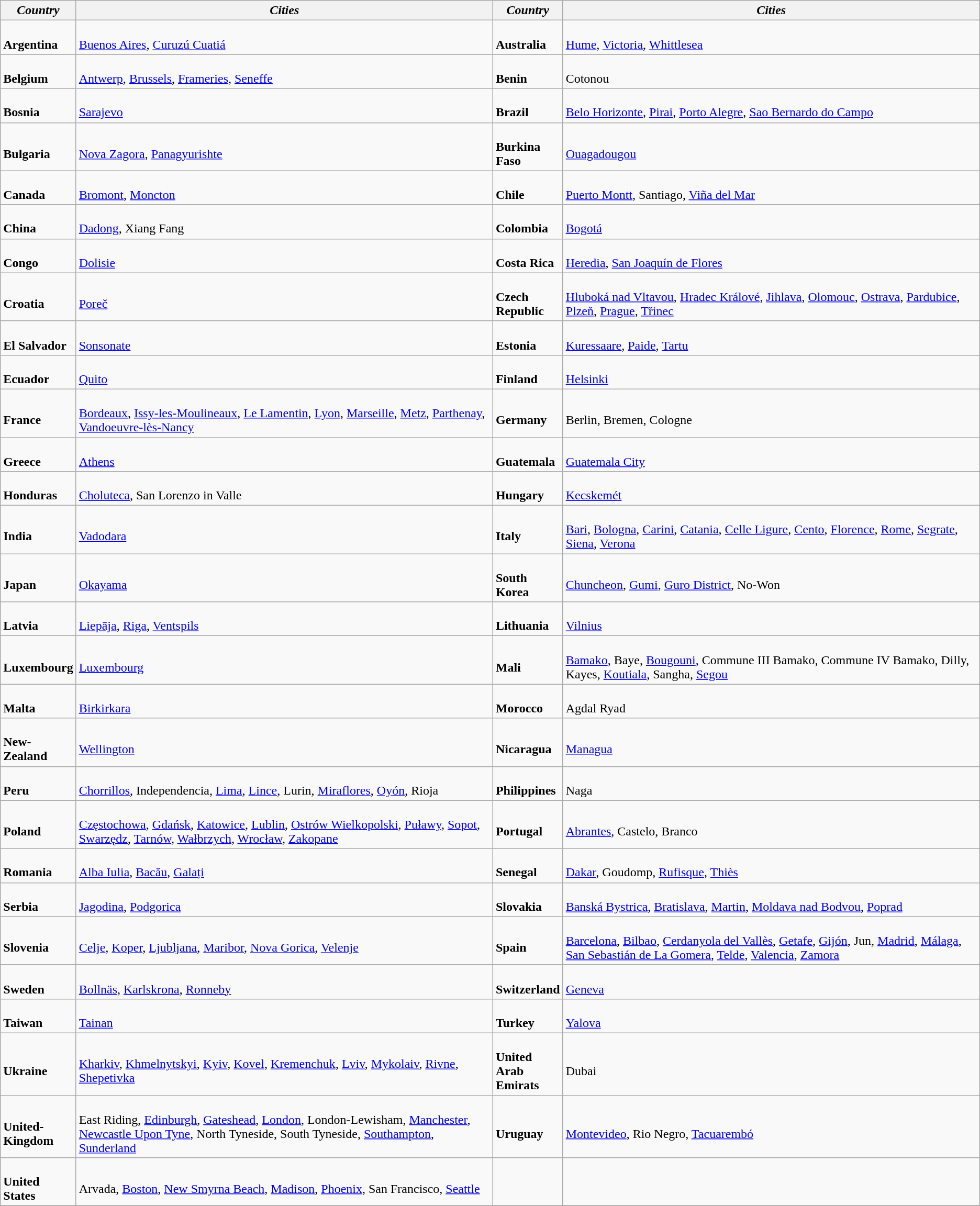<table class="wikitable" align="center">
<tr>
<th scope=col><strong><em>Country</em></strong></th>
<th scope=col><strong><em>Cities</em></strong></th>
<th scope=col><strong><em>Country</em></strong></th>
<th scope=col><strong><em>Cities</em></strong></th>
</tr>
<tr>
<td width="7%"><br><strong>Argentina</strong></td>
<td width="43%"><br><a href='#'>Buenos Aires</a>, <a href='#'>Curuzú Cuatiá</a></td>
<td width="7%"><br><strong>Australia</strong></td>
<td width="43%"><br><a href='#'>Hume</a>, <a href='#'>Victoria</a>, <a href='#'>Whittlesea</a></td>
</tr>
<tr>
<td width="7%"><br><strong>Belgium</strong></td>
<td width="43%"><br><a href='#'>Antwerp</a>, <a href='#'>Brussels</a>, <a href='#'>Frameries</a>, <a href='#'>Seneffe</a></td>
<td width="7%"><br><strong>Benin</strong></td>
<td width="43%"><br>Cotonou</td>
</tr>
<tr>
<td width="7%"><br><strong>Bosnia</strong></td>
<td width="43%"><br><a href='#'>Sarajevo</a></td>
<td width="7%"><br><strong>Brazil</strong></td>
<td width="43%"><br><a href='#'>Belo Horizonte</a>, <a href='#'>Pirai</a>, <a href='#'>Porto Alegre</a>, <a href='#'>Sao Bernardo do Campo</a></td>
</tr>
<tr>
<td width="7%"><br><strong>Bulgaria</strong></td>
<td width="43%"><br><a href='#'>Nova Zagora</a>, <a href='#'>Panagyurishte</a></td>
<td width="7%"><br><strong>Burkina Faso</strong></td>
<td width="43%"><br><a href='#'>Ouagadougou</a></td>
</tr>
<tr>
<td width="7%"><br><strong>Canada</strong></td>
<td width="43%"><br><a href='#'>Bromont</a>, <a href='#'>Moncton</a></td>
<td width="7%"><br><strong>Chile</strong></td>
<td width="43%"><br><a href='#'>Puerto Montt</a>, Santiago, <a href='#'>Viña del Mar</a></td>
</tr>
<tr>
<td width="7%"><br><strong>China</strong></td>
<td width="43%"><br><a href='#'>Dadong</a>, Xiang Fang</td>
<td width="7%"><br><strong>Colombia</strong></td>
<td width="43%"><br><a href='#'>Bogotá</a></td>
</tr>
<tr>
<td width="7%"><br><strong>Congo</strong></td>
<td width="43%"><br><a href='#'>Dolisie</a></td>
<td width="7%"><br><strong>Costa Rica</strong></td>
<td width="43%"><br><a href='#'>Heredia</a>, <a href='#'>San Joaquín de Flores</a></td>
</tr>
<tr>
<td width="7%"><br><strong>Croatia</strong></td>
<td width="43%"><br><a href='#'>Poreč</a></td>
<td width="7%"><br><strong>Czech Republic</strong></td>
<td width="43%"><br><a href='#'>Hluboká nad Vltavou</a>, <a href='#'>Hradec Králové</a>, <a href='#'>Jihlava</a>, <a href='#'>Olomouc</a>, <a href='#'>Ostrava</a>, <a href='#'>Pardubice</a>, <a href='#'>Plzeň</a>, <a href='#'>Prague</a>, <a href='#'>Třinec</a></td>
</tr>
<tr>
<td width="7%"><br><strong>El Salvador</strong></td>
<td width="43%"><br><a href='#'>Sonsonate</a></td>
<td width="7%"><br><strong>Estonia</strong></td>
<td width="43%"><br><a href='#'>Kuressaare</a>, <a href='#'>Paide</a>, <a href='#'>Tartu</a></td>
</tr>
<tr>
<td width="7%"><br><strong>Ecuador</strong></td>
<td width="43%"><br><a href='#'>Quito</a></td>
<td width="7%"><br><strong>Finland</strong></td>
<td width="43%"><br><a href='#'>Helsinki</a></td>
</tr>
<tr>
<td width="7%"><br><strong>France</strong></td>
<td width="43%"><br><a href='#'>Bordeaux</a>, <a href='#'>Issy-les-Moulineaux</a>, <a href='#'>Le Lamentin</a>, <a href='#'>Lyon</a>, <a href='#'>Marseille</a>, <a href='#'>Metz</a>, <a href='#'>Parthenay</a>, <a href='#'>Vandoeuvre-lès-Nancy</a></td>
<td width="7%"><br><strong>Germany</strong></td>
<td width="43%"><br>Berlin, Bremen, Cologne</td>
</tr>
<tr>
<td width="7%"><br><strong>Greece</strong></td>
<td width="43%"><br><a href='#'>Athens</a></td>
<td width="7%"><br><strong>Guatemala</strong></td>
<td width="43%"><br><a href='#'>Guatemala City</a></td>
</tr>
<tr>
<td width="7%"><br><strong>Honduras</strong></td>
<td width="43%"><br><a href='#'>Choluteca</a>, San Lorenzo in Valle</td>
<td width="7%"><br><strong>Hungary</strong></td>
<td width="43%"><br><a href='#'>Kecskemét</a></td>
</tr>
<tr>
<td width="7%"><br><strong>India</strong></td>
<td width="43%"><br><a href='#'>Vadodara</a></td>
<td width="7%"><br><strong>Italy</strong></td>
<td width="43%"><br><a href='#'>Bari</a>, <a href='#'>Bologna</a>, <a href='#'>Carini</a>, <a href='#'>Catania</a>, <a href='#'>Celle Ligure</a>, <a href='#'>Cento</a>, <a href='#'>Florence</a>, <a href='#'>Rome</a>, <a href='#'>Segrate</a>, <a href='#'>Siena</a>, <a href='#'>Verona</a></td>
</tr>
<tr>
<td width="7%"><br><strong>Japan</strong></td>
<td width="43%"><br><a href='#'>Okayama</a></td>
<td width="7%"><br><strong>South Korea</strong></td>
<td width="43%"><br><a href='#'>Chuncheon</a>, <a href='#'>Gumi</a>, <a href='#'>Guro District</a>, No-Won</td>
</tr>
<tr>
<td width="7%"><br><strong>Latvia</strong></td>
<td width="43%"><br><a href='#'>Liepāja</a>, <a href='#'>Riga</a>, <a href='#'>Ventspils</a></td>
<td width="7%"><br><strong>Lithuania</strong></td>
<td width="43%"><br><a href='#'>Vilnius</a></td>
</tr>
<tr>
<td width="7%"><br><strong>Luxembourg</strong></td>
<td width="43%"><br><a href='#'>Luxembourg</a></td>
<td width="7%"><br><strong>Mali</strong></td>
<td width="43%"><br><a href='#'>Bamako</a>, Baye, <a href='#'>Bougouni</a>, Commune III Bamako, Commune IV Bamako, Dilly, Kayes, <a href='#'>Koutiala</a>, Sangha, <a href='#'>Segou</a></td>
</tr>
<tr>
<td width="7%"><br><strong>Malta</strong></td>
<td width="43%"><br><a href='#'>Birkirkara</a></td>
<td width="7%"><br><strong>Morocco</strong></td>
<td width="43%"><br>Agdal Ryad</td>
</tr>
<tr>
<td width="7%"><br><strong>New-Zealand</strong></td>
<td width="43%"><br><a href='#'>Wellington</a></td>
<td width="7%"><br><strong>Nicaragua</strong></td>
<td width="43%"><br><a href='#'>Managua</a></td>
</tr>
<tr>
<td width="7%"><br><strong>Peru</strong></td>
<td width="43%"><br><a href='#'>Chorrillos</a>, Independencia, <a href='#'>Lima</a>, <a href='#'>Lince</a>, Lurin, <a href='#'>Miraflores</a>, <a href='#'>Oyón</a>, Rioja</td>
<td width="7%"><br><strong>Philippines</strong></td>
<td width="43%"><br>Naga</td>
</tr>
<tr>
<td width="7%"><br><strong>Poland</strong></td>
<td width="43%"><br><a href='#'>Częstochowa</a>, <a href='#'>Gdańsk</a>, <a href='#'>Katowice</a>, <a href='#'>Lublin</a>, <a href='#'>Ostrów Wielkopolski</a>, <a href='#'>Puławy</a>, <a href='#'>Sopot</a>, <a href='#'>Swarzędz</a>, <a href='#'>Tarnów</a>, <a href='#'>Wałbrzych</a>, <a href='#'>Wrocław</a>, <a href='#'>Zakopane</a></td>
<td width="7%"><br><strong>Portugal</strong></td>
<td width="43%"><br><a href='#'>Abrantes</a>, Castelo, Branco</td>
</tr>
<tr>
<td width="7%"><br><strong>Romania</strong></td>
<td width="43%"><br><a href='#'>Alba Iulia</a>, <a href='#'>Bacău</a>, <a href='#'>Galați</a></td>
<td width="7%"><br><strong>Senegal</strong></td>
<td width="43%"><br><a href='#'>Dakar</a>, Goudomp, <a href='#'>Rufisque</a>, <a href='#'>Thiès</a></td>
</tr>
<tr>
<td width="7%"><br><strong>Serbia</strong></td>
<td width="43%"><br><a href='#'>Jagodina</a>, <a href='#'>Podgorica</a></td>
<td width="7%"><br><strong>Slovakia</strong></td>
<td width="43%"><br><a href='#'>Banská Bystrica</a>, <a href='#'>Bratislava</a>, <a href='#'>Martin</a>, <a href='#'>Moldava nad Bodvou</a>, <a href='#'>Poprad</a></td>
</tr>
<tr>
<td width="7%"><br><strong>Slovenia</strong></td>
<td width="43%"><br><a href='#'>Celje</a>, <a href='#'>Koper</a>, <a href='#'>Ljubljana</a>, <a href='#'>Maribor</a>, <a href='#'>Nova Gorica</a>, <a href='#'>Velenje</a></td>
<td width="7%"><br><strong>Spain</strong></td>
<td width="43%"><br><a href='#'>Barcelona</a>, <a href='#'>Bilbao</a>, <a href='#'>Cerdanyola del Vallès</a>, <a href='#'>Getafe</a>, <a href='#'>Gijón</a>, Jun, <a href='#'>Madrid</a>, <a href='#'>Málaga</a>, <a href='#'>San Sebastián de La Gomera</a>, <a href='#'>Telde</a>, <a href='#'>Valencia</a>, <a href='#'>Zamora</a></td>
</tr>
<tr>
<td width="7%"><br><strong>Sweden</strong></td>
<td width="43%"><br><a href='#'>Bollnäs</a>, <a href='#'>Karlskrona</a>, <a href='#'>Ronneby</a></td>
<td width="7%"><br><strong>Switzerland</strong></td>
<td width="43%"><br><a href='#'>Geneva</a></td>
</tr>
<tr>
<td width="7%"><br><strong>Taiwan</strong></td>
<td width="43%"><br><a href='#'>Tainan</a></td>
<td width="7%"><br><strong>Turkey</strong></td>
<td width="43%"><br><a href='#'>Yalova</a></td>
</tr>
<tr>
<td width="7%"><br><strong>Ukraine</strong></td>
<td width="43%"><br><a href='#'>Kharkiv</a>, <a href='#'>Khmelnytskyi</a>, <a href='#'>Kyiv</a>, <a href='#'>Kovel</a>, <a href='#'>Kremenchuk</a>, <a href='#'>Lviv</a>, <a href='#'>Mykolaiv</a>, <a href='#'>Rivne</a>, <a href='#'>Shepetivka</a></td>
<td width="7%"><br><strong>United Arab Emirats</strong></td>
<td width="43%"><br>Dubai</td>
</tr>
<tr>
<td width="7%"><br><strong>United-Kingdom</strong></td>
<td width="43%"><br>East Riding, <a href='#'>Edinburgh</a>, <a href='#'>Gateshead</a>, <a href='#'>London</a>, London-Lewisham, <a href='#'>Manchester</a>, <a href='#'>Newcastle Upon Tyne</a>, North Tyneside, South Tyneside, <a href='#'>Southampton</a>, <a href='#'>Sunderland</a></td>
<td width="7%"><br><strong>Uruguay</strong></td>
<td width="43%"><br><a href='#'>Montevideo</a>, Rio Negro, <a href='#'>Tacuarembó</a></td>
</tr>
<tr>
<td width="7%"><br><strong>United States</strong></td>
<td width="43%"><br>Arvada, <a href='#'>Boston</a>, <a href='#'>New Smyrna Beach</a>, <a href='#'>Madison</a>, <a href='#'>Phoenix</a>, San Francisco, <a href='#'>Seattle</a></td>
<td width="7%"></td>
<td width="43%"></td>
</tr>
<tr>
</tr>
</table>
